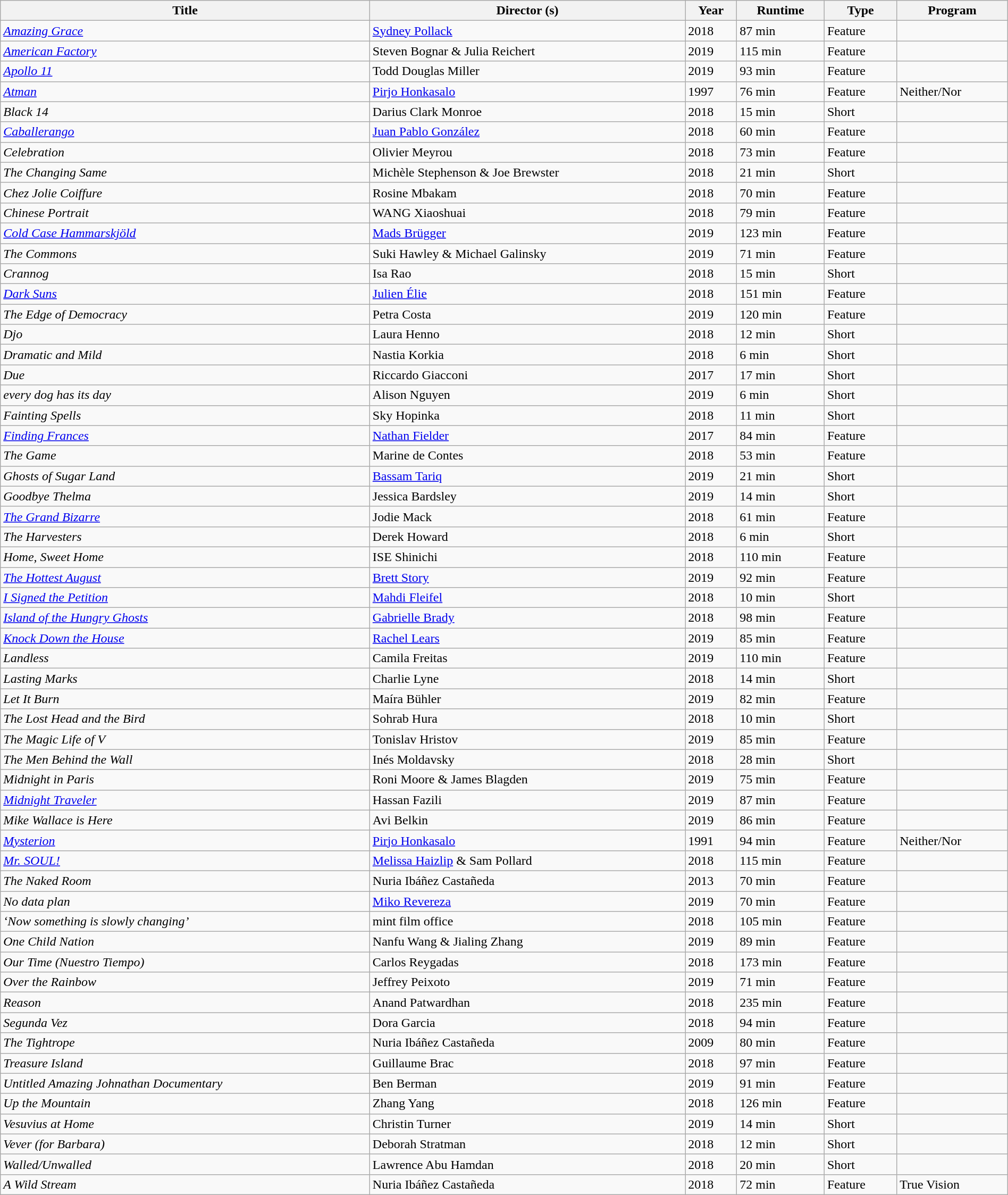<table class="wikitable sortable" width=100%>
<tr>
<th>Title</th>
<th>Director (s)</th>
<th>Year</th>
<th>Runtime</th>
<th>Type</th>
<th>Program</th>
</tr>
<tr>
<td><em><a href='#'>Amazing Grace</a></em></td>
<td><a href='#'>Sydney Pollack</a></td>
<td>2018</td>
<td>87 min</td>
<td>Feature</td>
<td></td>
</tr>
<tr>
<td><em><a href='#'>American Factory</a></em></td>
<td>Steven Bognar & Julia Reichert</td>
<td>2019</td>
<td>115 min</td>
<td>Feature</td>
<td></td>
</tr>
<tr>
<td><em><a href='#'>Apollo 11</a></em></td>
<td>Todd Douglas Miller</td>
<td>2019</td>
<td>93 min</td>
<td>Feature</td>
<td></td>
</tr>
<tr>
<td><em><a href='#'>Atman</a></em></td>
<td><a href='#'>Pirjo Honkasalo</a></td>
<td>1997</td>
<td>76 min</td>
<td>Feature</td>
<td>Neither/Nor</td>
</tr>
<tr>
<td><em>Black 14</em></td>
<td>Darius Clark Monroe</td>
<td>2018</td>
<td>15 min</td>
<td>Short</td>
<td></td>
</tr>
<tr>
<td><em><a href='#'>Caballerango</a></em></td>
<td><a href='#'>Juan Pablo González</a></td>
<td>2018</td>
<td>60 min</td>
<td>Feature</td>
<td></td>
</tr>
<tr>
<td><em>Celebration</em></td>
<td>Olivier Meyrou</td>
<td>2018</td>
<td>73 min</td>
<td>Feature</td>
<td></td>
</tr>
<tr>
<td><em>The Changing Same</em></td>
<td>Michèle Stephenson & Joe Brewster</td>
<td>2018</td>
<td>21 min</td>
<td>Short</td>
<td></td>
</tr>
<tr>
<td><em>Chez Jolie Coiffure</em></td>
<td>Rosine Mbakam</td>
<td>2018</td>
<td>70 min</td>
<td>Feature</td>
<td></td>
</tr>
<tr>
<td><em>Chinese Portrait</em></td>
<td>WANG Xiaoshuai</td>
<td>2018</td>
<td>79 min</td>
<td>Feature</td>
<td></td>
</tr>
<tr>
<td><em><a href='#'>Cold Case Hammarskjöld</a></em></td>
<td><a href='#'>Mads Brügger</a></td>
<td>2019</td>
<td>123 min</td>
<td>Feature</td>
<td></td>
</tr>
<tr>
<td><em>The Commons</em></td>
<td>Suki Hawley & Michael Galinsky</td>
<td>2019</td>
<td>71 min</td>
<td>Feature</td>
<td></td>
</tr>
<tr>
<td><em>Crannog</em></td>
<td>Isa Rao</td>
<td>2018</td>
<td>15 min</td>
<td>Short</td>
<td></td>
</tr>
<tr>
<td><em><a href='#'>Dark Suns</a></em></td>
<td><a href='#'>Julien Élie</a></td>
<td>2018</td>
<td>151 min</td>
<td>Feature</td>
<td></td>
</tr>
<tr>
<td><em>The Edge of Democracy</em></td>
<td>Petra Costa</td>
<td>2019</td>
<td>120 min</td>
<td>Feature</td>
<td></td>
</tr>
<tr>
<td><em>Djo</em></td>
<td>Laura Henno</td>
<td>2018</td>
<td>12 min</td>
<td>Short</td>
<td></td>
</tr>
<tr>
<td><em>Dramatic and Mild</em></td>
<td>Nastia Korkia</td>
<td>2018</td>
<td>6 min</td>
<td>Short</td>
<td></td>
</tr>
<tr>
<td><em>Due</em></td>
<td>Riccardo Giacconi</td>
<td>2017</td>
<td>17 min</td>
<td>Short</td>
<td></td>
</tr>
<tr>
<td><em>every dog has its day</em></td>
<td>Alison Nguyen</td>
<td>2019</td>
<td>6 min</td>
<td>Short</td>
<td></td>
</tr>
<tr>
<td><em>Fainting Spells</em></td>
<td>Sky Hopinka</td>
<td>2018</td>
<td>11 min</td>
<td>Short</td>
<td></td>
</tr>
<tr>
<td><em><a href='#'>Finding Frances</a></em></td>
<td><a href='#'>Nathan Fielder</a></td>
<td>2017</td>
<td>84 min</td>
<td>Feature</td>
<td></td>
</tr>
<tr>
<td><em>The Game</em></td>
<td>Marine de Contes</td>
<td>2018</td>
<td>53 min</td>
<td>Feature</td>
<td></td>
</tr>
<tr>
<td><em>Ghosts of Sugar Land</em></td>
<td><a href='#'>Bassam Tariq</a></td>
<td>2019</td>
<td>21 min</td>
<td>Short</td>
<td></td>
</tr>
<tr>
<td><em>Goodbye Thelma</em></td>
<td>Jessica Bardsley</td>
<td>2019</td>
<td>14 min</td>
<td>Short</td>
<td></td>
</tr>
<tr>
<td><em><a href='#'>The Grand Bizarre</a></em></td>
<td>Jodie Mack</td>
<td>2018</td>
<td>61 min</td>
<td>Feature</td>
<td></td>
</tr>
<tr>
<td><em>The Harvesters</em></td>
<td>Derek Howard</td>
<td>2018</td>
<td>6 min</td>
<td>Short</td>
<td></td>
</tr>
<tr>
<td><em>Home, Sweet Home</em></td>
<td>ISE Shinichi</td>
<td>2018</td>
<td>110 min</td>
<td>Feature</td>
<td></td>
</tr>
<tr>
<td><em><a href='#'>The Hottest August</a></em></td>
<td><a href='#'>Brett Story</a></td>
<td>2019</td>
<td>92 min</td>
<td>Feature</td>
<td></td>
</tr>
<tr>
<td><em><a href='#'>I Signed the Petition</a></em></td>
<td><a href='#'>Mahdi Fleifel</a></td>
<td>2018</td>
<td>10 min</td>
<td>Short</td>
<td></td>
</tr>
<tr>
<td><em><a href='#'>Island of the Hungry Ghosts</a></em></td>
<td><a href='#'>Gabrielle Brady</a></td>
<td>2018</td>
<td>98 min</td>
<td>Feature</td>
<td></td>
</tr>
<tr>
<td><em><a href='#'>Knock Down the House</a></em></td>
<td><a href='#'>Rachel Lears</a></td>
<td>2019</td>
<td>85 min</td>
<td>Feature</td>
<td></td>
</tr>
<tr>
<td><em>Landless</em></td>
<td>Camila Freitas</td>
<td>2019</td>
<td>110 min</td>
<td>Feature</td>
<td></td>
</tr>
<tr>
<td><em>Lasting Marks</em></td>
<td>Charlie Lyne</td>
<td>2018</td>
<td>14 min</td>
<td>Short</td>
<td></td>
</tr>
<tr>
<td><em>Let It Burn</em></td>
<td>Maíra Bühler</td>
<td>2019</td>
<td>82 min</td>
<td>Feature</td>
<td></td>
</tr>
<tr>
<td><em>The Lost Head and the Bird</em></td>
<td>Sohrab Hura</td>
<td>2018</td>
<td>10 min</td>
<td>Short</td>
<td></td>
</tr>
<tr>
<td><em>The Magic Life of V </em></td>
<td>Tonislav Hristov</td>
<td>2019</td>
<td>85 min</td>
<td>Feature</td>
<td></td>
</tr>
<tr>
<td><em>The Men Behind the Wall</em></td>
<td>Inés Moldavsky</td>
<td>2018</td>
<td>28 min</td>
<td>Short</td>
<td></td>
</tr>
<tr>
<td><em>Midnight in Paris</em></td>
<td>Roni Moore & James Blagden</td>
<td>2019</td>
<td>75 min</td>
<td>Feature</td>
<td></td>
</tr>
<tr>
<td><em><a href='#'>Midnight Traveler</a></em></td>
<td>Hassan Fazili</td>
<td>2019</td>
<td>87 min</td>
<td>Feature</td>
<td></td>
</tr>
<tr>
<td><em>Mike Wallace is Here </em></td>
<td>Avi Belkin</td>
<td>2019</td>
<td>86 min</td>
<td>Feature</td>
<td></td>
</tr>
<tr>
<td><em><a href='#'>Mysterion</a></em></td>
<td><a href='#'>Pirjo Honkasalo</a></td>
<td>1991</td>
<td>94 min</td>
<td>Feature</td>
<td>Neither/Nor</td>
</tr>
<tr>
<td><em><a href='#'>Mr. SOUL!</a></em></td>
<td><a href='#'>Melissa Haizlip</a> & Sam Pollard</td>
<td>2018</td>
<td>115 min</td>
<td>Feature</td>
<td></td>
</tr>
<tr>
<td><em>The Naked Room</em></td>
<td>Nuria Ibáñez Castañeda</td>
<td>2013</td>
<td>70 min</td>
<td>Feature</td>
<td></td>
</tr>
<tr>
<td><em>No data plan</em></td>
<td><a href='#'>Miko Revereza</a></td>
<td>2019</td>
<td>70 min</td>
<td>Feature</td>
<td></td>
</tr>
<tr>
<td><em>‘Now something is slowly changing’</em></td>
<td>mint film office</td>
<td>2018</td>
<td>105 min</td>
<td>Feature</td>
<td></td>
</tr>
<tr>
<td><em>One Child Nation</em></td>
<td>Nanfu Wang & Jialing Zhang</td>
<td>2019</td>
<td>89 min</td>
<td>Feature</td>
<td></td>
</tr>
<tr>
<td><em>Our Time (Nuestro Tiempo)</em></td>
<td>Carlos Reygadas</td>
<td>2018</td>
<td>173 min</td>
<td>Feature</td>
<td></td>
</tr>
<tr>
<td><em>Over the Rainbow</em></td>
<td>Jeffrey Peixoto</td>
<td>2019</td>
<td>71 min</td>
<td>Feature</td>
<td></td>
</tr>
<tr>
<td><em>Reason</em></td>
<td>Anand Patwardhan</td>
<td>2018</td>
<td>235 min</td>
<td>Feature</td>
<td></td>
</tr>
<tr>
<td><em>Segunda Vez</em></td>
<td>Dora Garcia</td>
<td>2018</td>
<td>94 min</td>
<td>Feature</td>
<td></td>
</tr>
<tr>
<td><em>The Tightrope</em></td>
<td>Nuria Ibáñez Castañeda</td>
<td>2009</td>
<td>80 min</td>
<td>Feature</td>
<td></td>
</tr>
<tr>
<td><em>Treasure Island</em></td>
<td>Guillaume Brac</td>
<td>2018</td>
<td>97 min</td>
<td>Feature</td>
<td></td>
</tr>
<tr>
<td><em>Untitled Amazing Johnathan Documentary</em></td>
<td>Ben Berman</td>
<td>2019</td>
<td>91 min</td>
<td>Feature</td>
<td></td>
</tr>
<tr>
<td><em>Up the Mountain</em></td>
<td>Zhang Yang</td>
<td>2018</td>
<td>126 min</td>
<td>Feature</td>
<td></td>
</tr>
<tr>
<td><em>Vesuvius at Home</em></td>
<td>Christin Turner</td>
<td>2019</td>
<td>14 min</td>
<td>Short</td>
<td></td>
</tr>
<tr>
<td><em>Vever (for Barbara)</em></td>
<td>Deborah Stratman</td>
<td>2018</td>
<td>12 min</td>
<td>Short</td>
<td></td>
</tr>
<tr>
<td><em>Walled/Unwalled</em></td>
<td>Lawrence Abu Hamdan</td>
<td>2018</td>
<td>20 min</td>
<td>Short</td>
<td></td>
</tr>
<tr>
<td><em>A Wild Stream</em></td>
<td>Nuria Ibáñez Castañeda</td>
<td>2018</td>
<td>72 min</td>
<td>Feature</td>
<td>True Vision</td>
</tr>
</table>
